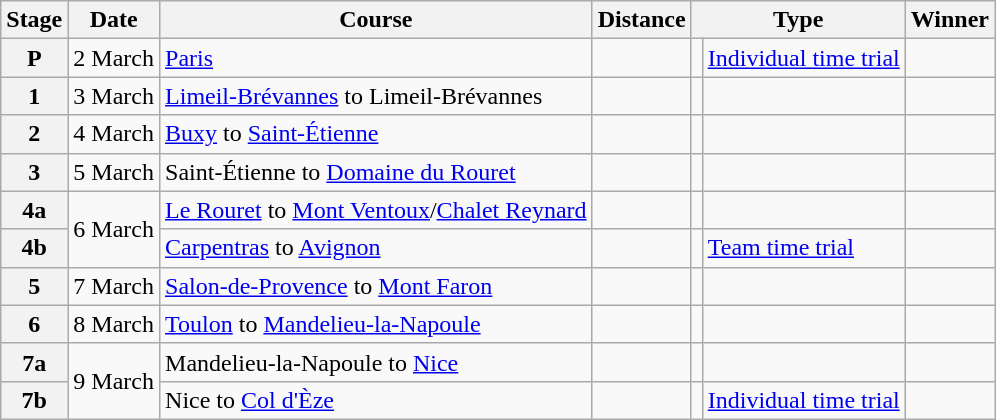<table class="wikitable">
<tr>
<th scope="col">Stage</th>
<th scope="col">Date</th>
<th scope="col">Course</th>
<th scope="col">Distance</th>
<th scope="col" colspan="2">Type</th>
<th scope=col>Winner</th>
</tr>
<tr>
<th scope="row" style="text-align:center;">P</th>
<td style="text-align:center;">2 March</td>
<td><a href='#'>Paris</a></td>
<td style="text-align:center;"></td>
<td></td>
<td><a href='#'>Individual time trial</a></td>
<td></td>
</tr>
<tr>
<th scope="row" style="text-align:center;">1</th>
<td style="text-align:center;">3 March</td>
<td><a href='#'>Limeil-Brévannes</a> to Limeil-Brévannes</td>
<td style="text-align:center;"></td>
<td></td>
<td></td>
<td></td>
</tr>
<tr>
<th scope="row" style="text-align:center;">2</th>
<td style="text-align:center;">4 March</td>
<td><a href='#'>Buxy</a> to <a href='#'>Saint-Étienne</a></td>
<td style="text-align:center;"></td>
<td></td>
<td></td>
<td></td>
</tr>
<tr>
<th scope="row" style="text-align:center;">3</th>
<td style="text-align:center;">5 March</td>
<td>Saint-Étienne to <a href='#'>Domaine du Rouret</a></td>
<td style="text-align:center;"></td>
<td></td>
<td></td>
<td></td>
</tr>
<tr>
<th scope="row" style="text-align:center;">4a</th>
<td style="text-align:center;" rowspan=2>6 March</td>
<td><a href='#'>Le Rouret</a> to <a href='#'>Mont Ventoux</a>/<a href='#'>Chalet Reynard</a></td>
<td style="text-align:center;"></td>
<td></td>
<td></td>
<td></td>
</tr>
<tr>
<th scope="row" style="text-align:center;">4b</th>
<td><a href='#'>Carpentras</a> to <a href='#'>Avignon</a></td>
<td style="text-align:center;"></td>
<td></td>
<td><a href='#'>Team time trial</a></td>
<td></td>
</tr>
<tr>
<th scope="row" style="text-align:center;">5</th>
<td style="text-align:center;">7 March</td>
<td><a href='#'>Salon-de-Provence</a> to <a href='#'>Mont Faron</a></td>
<td style="text-align:center;"></td>
<td></td>
<td></td>
<td></td>
</tr>
<tr>
<th scope="row" style="text-align:center;">6</th>
<td style="text-align:center;">8 March</td>
<td><a href='#'>Toulon</a> to <a href='#'>Mandelieu-la-Napoule</a></td>
<td style="text-align:center;"></td>
<td></td>
<td></td>
<td></td>
</tr>
<tr>
<th scope="row" style="text-align:center;">7a</th>
<td style="text-align:center;" rowspan=2>9 March</td>
<td>Mandelieu-la-Napoule to <a href='#'>Nice</a></td>
<td style="text-align:center;"></td>
<td></td>
<td></td>
<td></td>
</tr>
<tr>
<th scope="row" style="text-align:center;">7b</th>
<td>Nice to <a href='#'>Col d'Èze</a></td>
<td style="text-align:center;"></td>
<td></td>
<td><a href='#'>Individual time trial</a></td>
<td></td>
</tr>
</table>
